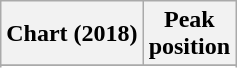<table class="wikitable sortable plainrowheaders" style="text-align:center">
<tr>
<th scope="col">Chart (2018)</th>
<th scope="col">Peak<br>position</th>
</tr>
<tr>
</tr>
<tr>
</tr>
</table>
